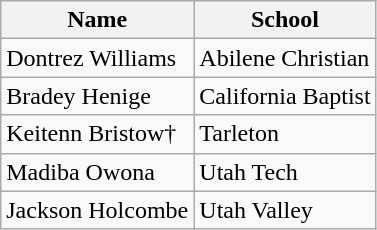<table class="wikitable">
<tr>
<th>Name</th>
<th>School</th>
</tr>
<tr>
<td>Dontrez Williams</td>
<td>Abilene Christian</td>
</tr>
<tr>
<td>Bradey Henige</td>
<td>California Baptist</td>
</tr>
<tr>
<td>Keitenn Bristow†</td>
<td>Tarleton</td>
</tr>
<tr>
<td>Madiba Owona</td>
<td>Utah Tech</td>
</tr>
<tr>
<td>Jackson Holcombe</td>
<td>Utah Valley</td>
</tr>
</table>
